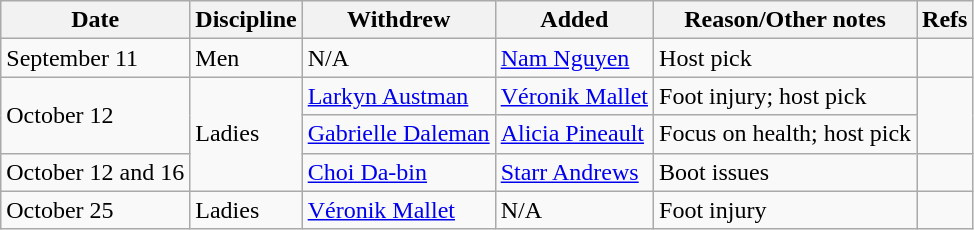<table class="wikitable sortable">
<tr>
<th>Date</th>
<th>Discipline</th>
<th>Withdrew</th>
<th>Added</th>
<th>Reason/Other notes</th>
<th>Refs</th>
</tr>
<tr>
<td>September 11</td>
<td>Men</td>
<td>N/A</td>
<td> <a href='#'>Nam Nguyen</a></td>
<td>Host pick</td>
<td></td>
</tr>
<tr>
<td rowspan=2>October 12</td>
<td rowspan=3>Ladies</td>
<td> <a href='#'>Larkyn Austman</a></td>
<td> <a href='#'>Véronik Mallet</a></td>
<td>Foot injury; host pick</td>
<td rowspan=2></td>
</tr>
<tr>
<td> <a href='#'>Gabrielle Daleman</a></td>
<td> <a href='#'>Alicia Pineault</a></td>
<td>Focus on health; host pick</td>
</tr>
<tr>
<td>October 12 and 16</td>
<td> <a href='#'>Choi Da-bin</a></td>
<td> <a href='#'>Starr Andrews</a></td>
<td>Boot issues</td>
<td></td>
</tr>
<tr>
<td>October 25</td>
<td>Ladies</td>
<td> <a href='#'>Véronik Mallet</a></td>
<td>N/A</td>
<td>Foot injury</td>
<td></td>
</tr>
</table>
